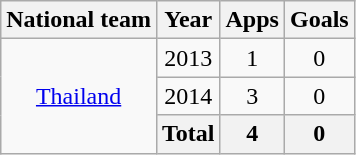<table class="wikitable" style="text-align:center">
<tr>
<th>National team</th>
<th>Year</th>
<th>Apps</th>
<th>Goals</th>
</tr>
<tr>
<td rowspan="3" valign="center"><a href='#'>Thailand</a></td>
<td>2013</td>
<td>1</td>
<td>0</td>
</tr>
<tr>
<td>2014</td>
<td>3</td>
<td>0</td>
</tr>
<tr>
<th>Total</th>
<th>4</th>
<th>0</th>
</tr>
</table>
